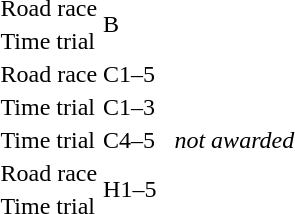<table>
<tr>
<td>Road race</td>
<td rowspan=2>B</td>
<td></td>
<td></td>
<td nowrap></td>
</tr>
<tr>
<td>Time trial</td>
<td></td>
<td></td>
<td></td>
</tr>
<tr>
<td>Road race</td>
<td>C1–5</td>
<td></td>
<td></td>
<td></td>
</tr>
<tr>
<td>Time trial</td>
<td>C1–3</td>
<td></td>
<td nowrap></td>
<td></td>
</tr>
<tr>
<td>Time trial</td>
<td>C4–5</td>
<td></td>
<td></td>
<td><em>not awarded</em></td>
</tr>
<tr>
<td>Road race</td>
<td rowspan=2>H1–5</td>
<td></td>
<td></td>
<td></td>
</tr>
<tr>
<td>Time trial</td>
<td nowrap></td>
<td></td>
<td></td>
</tr>
</table>
